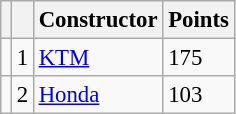<table class="wikitable" style="font-size: 95%;">
<tr>
<th></th>
<th></th>
<th>Constructor</th>
<th>Points</th>
</tr>
<tr>
<td></td>
<td align=center>1</td>
<td> <a href='#'>KTM</a></td>
<td align=left>175</td>
</tr>
<tr>
<td></td>
<td align=center>2</td>
<td> <a href='#'>Honda</a></td>
<td align=left>103</td>
</tr>
</table>
